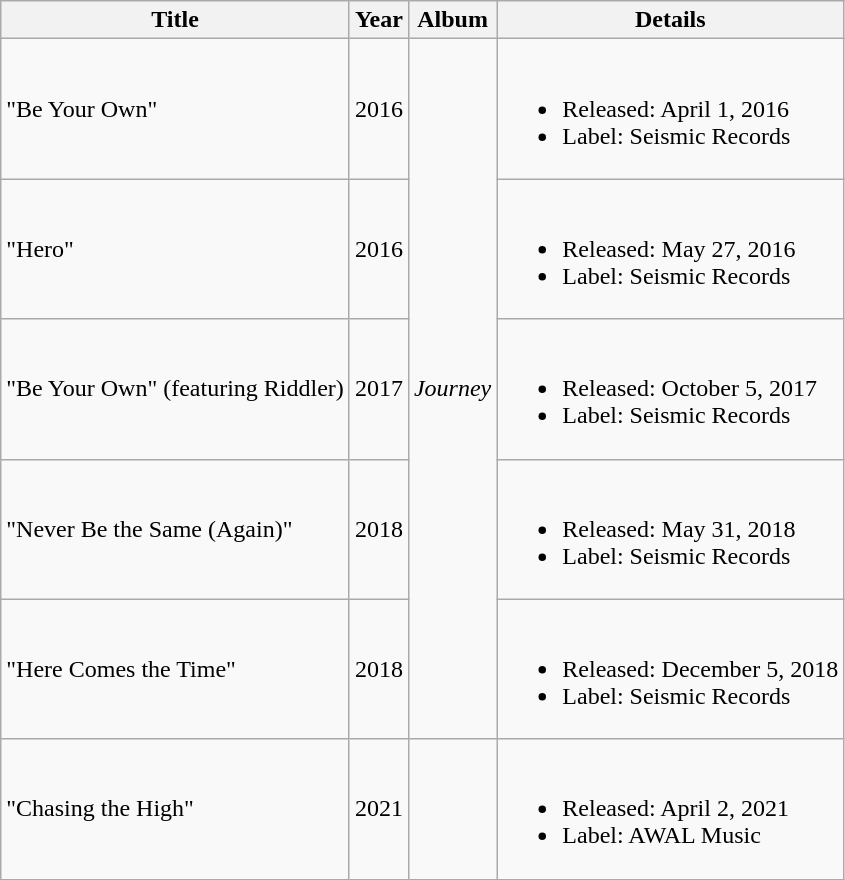<table class="wikitable">
<tr>
<th>Title</th>
<th>Year</th>
<th>Album</th>
<th>Details</th>
</tr>
<tr>
<td>"Be Your Own"</td>
<td>2016</td>
<td rowspan="5"><em>Journey</em></td>
<td><br><ul><li>Released: April 1, 2016</li><li>Label: Seismic Records</li></ul></td>
</tr>
<tr>
<td>"Hero"</td>
<td>2016</td>
<td><br><ul><li>Released: May 27, 2016</li><li>Label: Seismic Records</li></ul></td>
</tr>
<tr>
<td>"Be Your Own" (featuring Riddler)</td>
<td>2017</td>
<td><br><ul><li>Released: October 5, 2017</li><li>Label: Seismic Records</li></ul></td>
</tr>
<tr>
<td>"Never Be the Same (Again)"</td>
<td>2018</td>
<td><br><ul><li>Released: May 31, 2018</li><li>Label: Seismic Records</li></ul></td>
</tr>
<tr>
<td>"Here Comes the Time"</td>
<td>2018</td>
<td><br><ul><li>Released: December 5, 2018</li><li>Label: Seismic Records</li></ul></td>
</tr>
<tr>
<td>"Chasing the High"</td>
<td>2021</td>
<td></td>
<td><br><ul><li>Released: April 2, 2021</li><li>Label: AWAL Music</li></ul></td>
</tr>
</table>
